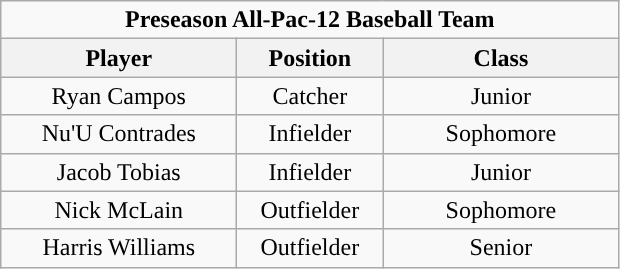<table class="wikitable" style="text-align:center">
<tr>
<td colspan="3" style=><strong>Preseason All-Pac-12 Baseball Team</strong></td>
</tr>
<tr>
<th style="width:150px; ">Player</th>
<th style="width:90px; ">Position</th>
<th style="width:150px; ">Class</th>
</tr>
<tr>
<td>Ryan Campos</td>
<td>Catcher</td>
<td>Junior</td>
</tr>
<tr>
<td>Nu'U Contrades</td>
<td>Infielder</td>
<td>Sophomore</td>
</tr>
<tr>
<td>Jacob Tobias</td>
<td>Infielder</td>
<td>Junior</td>
</tr>
<tr>
<td>Nick McLain</td>
<td>Outfielder</td>
<td> Sophomore</td>
</tr>
<tr>
<td>Harris Williams</td>
<td>Outfielder</td>
<td> Senior</td>
</tr>
</table>
